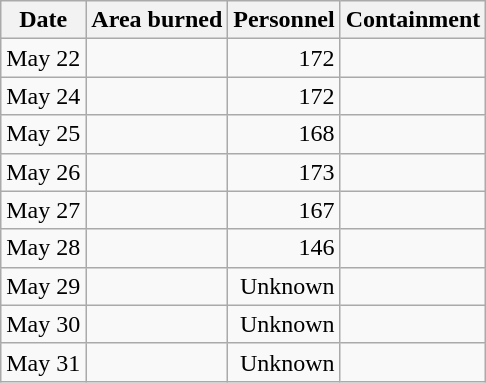<table class="wikitable" style="text-align: right;">
<tr>
<th>Date</th>
<th>Area burned</th>
<th>Personnel</th>
<th>Containment</th>
</tr>
<tr>
<td style="text-align: left;">May 22</td>
<td></td>
<td>172</td>
<td style="text-align: left;"></td>
</tr>
<tr>
<td style="text-align: left;">May 24</td>
<td></td>
<td>172</td>
<td style="text-align: left;"></td>
</tr>
<tr>
<td style="text-align: left;">May 25</td>
<td></td>
<td>168</td>
<td style="text-align: left;"></td>
</tr>
<tr>
<td style="text-align: left;">May 26</td>
<td></td>
<td>173</td>
<td style="text-align: left;"></td>
</tr>
<tr>
<td style="text-align: left;">May 27</td>
<td></td>
<td>167</td>
<td style="text-align: left;"></td>
</tr>
<tr>
<td style="text-align: left;">May 28</td>
<td></td>
<td>146</td>
<td style="text-align: left;"></td>
</tr>
<tr>
<td style="text-align: left;">May 29</td>
<td></td>
<td>Unknown</td>
<td style="text-align: left;"></td>
</tr>
<tr>
<td style="text-align: left;">May 30</td>
<td></td>
<td>Unknown</td>
<td style="text-align: left;"></td>
</tr>
<tr>
<td style="text-align: left;">May 31</td>
<td></td>
<td>Unknown</td>
<td style="text-align: left;"></td>
</tr>
</table>
